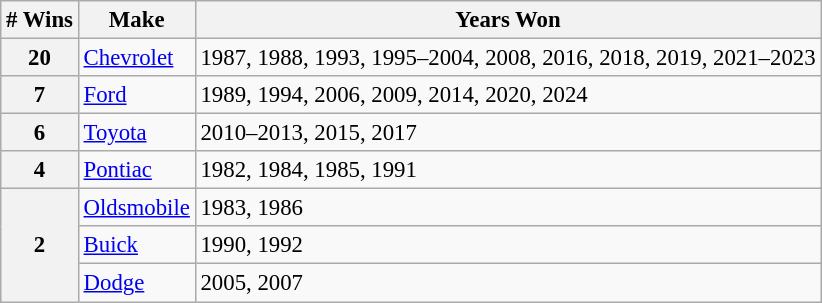<table class="wikitable" style="font-size: 95%;">
<tr>
<th># Wins</th>
<th>Make</th>
<th>Years Won</th>
</tr>
<tr>
<th>20</th>
<td> <a href='#'>Chevrolet</a></td>
<td>1987, 1988, 1993, 1995–2004, 2008, 2016, 2018, 2019, 2021–2023</td>
</tr>
<tr>
<th>7</th>
<td> <a href='#'>Ford</a></td>
<td>1989, 1994, 2006, 2009, 2014, 2020, 2024</td>
</tr>
<tr>
<th>6</th>
<td> <a href='#'>Toyota</a></td>
<td>2010–2013, 2015, 2017</td>
</tr>
<tr>
<th>4</th>
<td> <a href='#'>Pontiac</a></td>
<td>1982, 1984, 1985, 1991</td>
</tr>
<tr>
<th rowspan="3">2</th>
<td> <a href='#'>Oldsmobile</a></td>
<td>1983, 1986</td>
</tr>
<tr>
<td> <a href='#'>Buick</a></td>
<td>1990, 1992</td>
</tr>
<tr>
<td> <a href='#'>Dodge</a></td>
<td>2005, 2007</td>
</tr>
</table>
